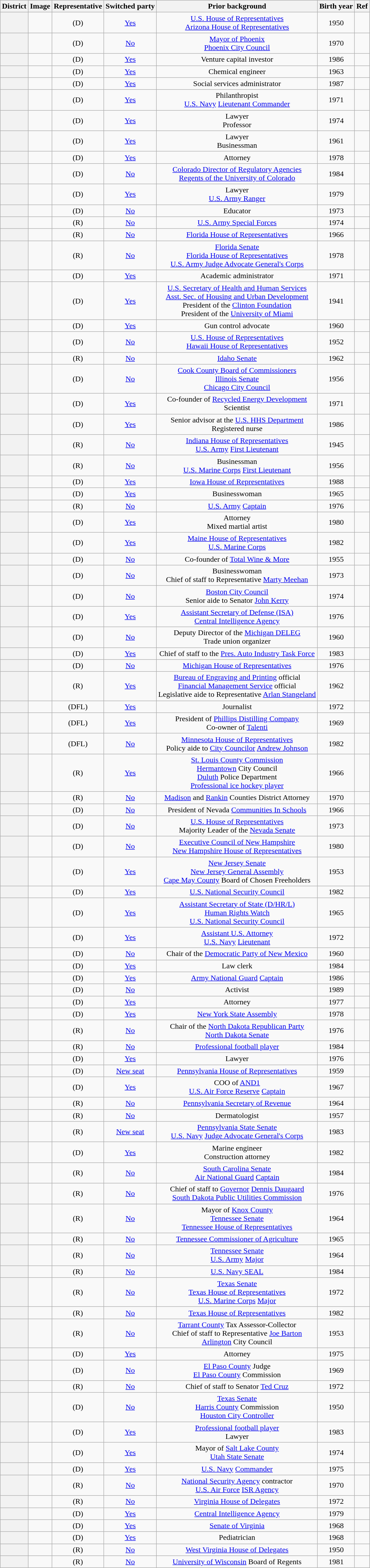<table class="sortable wikitable" style="text-align:center">
<tr>
<th>District</th>
<th>Image</th>
<th>Representative</th>
<th>Switched party</th>
<th>Prior background</th>
<th>Birth year</th>
<th>Ref</th>
</tr>
<tr>
<th></th>
<td></td>
<td> (D)</td>
<td><a href='#'>Yes</a><br></td>
<td><a href='#'>U.S. House of Representatives</a><br><a href='#'>Arizona House of Representatives</a></td>
<td>1950</td>
<td></td>
</tr>
<tr>
<th></th>
<td></td>
<td> (D)</td>
<td><a href='#'>No</a><br></td>
<td><a href='#'>Mayor of Phoenix</a><br><a href='#'>Phoenix City Council</a></td>
<td>1970</td>
<td></td>
</tr>
<tr>
<th></th>
<td></td>
<td> (D)</td>
<td><a href='#'>Yes</a><br></td>
<td>Venture capital investor</td>
<td>1986</td>
<td></td>
</tr>
<tr>
<th></th>
<td></td>
<td> (D)</td>
<td><a href='#'>Yes</a><br></td>
<td>Chemical engineer</td>
<td>1963</td>
<td></td>
</tr>
<tr>
<th></th>
<td></td>
<td> (D)</td>
<td><a href='#'>Yes</a><br></td>
<td>Social services administrator</td>
<td>1987</td>
<td></td>
</tr>
<tr>
<th></th>
<td></td>
<td> (D)</td>
<td><a href='#'>Yes</a><br></td>
<td>Philanthropist<br><a href='#'>U.S. Navy</a> <a href='#'>Lieutenant Commander</a></td>
<td>1971</td>
<td></td>
</tr>
<tr>
<th></th>
<td></td>
<td> (D)</td>
<td><a href='#'>Yes</a><br></td>
<td>Lawyer<br>Professor</td>
<td>1974</td>
<td></td>
</tr>
<tr>
<th></th>
<td></td>
<td> (D)</td>
<td><a href='#'>Yes</a><br></td>
<td>Lawyer<br>Businessman</td>
<td>1961</td>
<td></td>
</tr>
<tr>
<th></th>
<td></td>
<td> (D)</td>
<td><a href='#'>Yes</a><br></td>
<td>Attorney</td>
<td>1978</td>
<td></td>
</tr>
<tr>
<th></th>
<td></td>
<td> (D)</td>
<td><a href='#'>No</a><br></td>
<td><a href='#'>Colorado Director of Regulatory Agencies</a><br><a href='#'>Regents of the University of Colorado</a></td>
<td>1984</td>
<td></td>
</tr>
<tr>
<th></th>
<td></td>
<td> (D)</td>
<td><a href='#'>Yes</a><br></td>
<td>Lawyer<br><a href='#'>U.S. Army Ranger</a></td>
<td>1979</td>
<td></td>
</tr>
<tr>
<th></th>
<td></td>
<td> (D)</td>
<td><a href='#'>No</a><br></td>
<td>Educator</td>
<td>1973</td>
<td></td>
</tr>
<tr>
<th></th>
<td></td>
<td> (R)</td>
<td><a href='#'>No</a><br></td>
<td><a href='#'>U.S. Army Special Forces</a></td>
<td>1974</td>
<td></td>
</tr>
<tr>
<th></th>
<td></td>
<td> (R)</td>
<td><a href='#'>No</a><br></td>
<td><a href='#'>Florida House of Representatives</a></td>
<td>1966</td>
<td></td>
</tr>
<tr>
<th></th>
<td></td>
<td> (R)</td>
<td><a href='#'>No</a><br></td>
<td><a href='#'>Florida Senate</a><br><a href='#'>Florida House of Representatives</a><br><a href='#'>U.S. Army Judge Advocate General's Corps</a></td>
<td>1978</td>
<td></td>
</tr>
<tr>
<th></th>
<td></td>
<td> (D)</td>
<td><a href='#'>Yes</a><br></td>
<td>Academic administrator</td>
<td>1971</td>
<td></td>
</tr>
<tr>
<th></th>
<td></td>
<td> (D)</td>
<td><a href='#'>Yes</a><br></td>
<td><a href='#'>U.S. Secretary of Health and Human Services</a><br><a href='#'>Asst. Sec. of Housing and Urban Development</a><br>President of the <a href='#'>Clinton Foundation</a><br>President of the <a href='#'>University of Miami</a></td>
<td>1941</td>
<td></td>
</tr>
<tr>
<th></th>
<td></td>
<td> (D)</td>
<td><a href='#'>Yes</a><br></td>
<td>Gun control advocate</td>
<td>1960</td>
<td></td>
</tr>
<tr>
<th></th>
<td></td>
<td> (D)</td>
<td><a href='#'>No</a><br></td>
<td><a href='#'>U.S. House of Representatives</a><br><a href='#'>Hawaii House of Representatives</a></td>
<td>1952</td>
<td></td>
</tr>
<tr>
<th></th>
<td></td>
<td> (R)</td>
<td><a href='#'>No</a><br></td>
<td><a href='#'>Idaho Senate</a></td>
<td>1962</td>
<td></td>
</tr>
<tr>
<th></th>
<td></td>
<td> (D)</td>
<td><a href='#'>No</a><br></td>
<td><a href='#'>Cook County Board of Commissioners</a><br><a href='#'>Illinois Senate</a><br><a href='#'>Chicago City Council</a></td>
<td>1956</td>
<td></td>
</tr>
<tr>
<th></th>
<td></td>
<td> (D)</td>
<td><a href='#'>Yes</a><br></td>
<td>Co-founder of <a href='#'>Recycled Energy Development</a><br>Scientist</td>
<td>1971</td>
<td></td>
</tr>
<tr>
<th></th>
<td></td>
<td> (D)</td>
<td><a href='#'>Yes</a><br></td>
<td>Senior advisor at the <a href='#'>U.S. HHS Department</a><br>Registered nurse</td>
<td>1986</td>
<td></td>
</tr>
<tr>
<th></th>
<td></td>
<td> (R)</td>
<td><a href='#'>No</a><br></td>
<td><a href='#'>Indiana House of Representatives</a><br><a href='#'>U.S. Army</a> <a href='#'>First Lieutenant</a></td>
<td>1945</td>
<td></td>
</tr>
<tr>
<th></th>
<td></td>
<td> (R)</td>
<td><a href='#'>No</a><br></td>
<td>Businessman<br><a href='#'>U.S. Marine Corps</a> <a href='#'>First Lieutenant</a></td>
<td>1956</td>
<td></td>
</tr>
<tr>
<th></th>
<td></td>
<td> (D)</td>
<td><a href='#'>Yes</a><br></td>
<td><a href='#'>Iowa House of Representatives</a></td>
<td>1988</td>
<td></td>
</tr>
<tr>
<th></th>
<td></td>
<td> (D)</td>
<td><a href='#'>Yes</a><br></td>
<td>Businesswoman</td>
<td>1965</td>
<td></td>
</tr>
<tr>
<th></th>
<td></td>
<td> (R)</td>
<td><a href='#'>No</a><br></td>
<td><a href='#'>U.S. Army</a> <a href='#'>Captain</a></td>
<td>1976</td>
<td></td>
</tr>
<tr>
<th></th>
<td></td>
<td> (D)</td>
<td><a href='#'>Yes</a><br></td>
<td>Attorney<br>Mixed martial artist</td>
<td>1980</td>
<td></td>
</tr>
<tr>
<th></th>
<td></td>
<td> (D)</td>
<td><a href='#'>Yes</a><br></td>
<td><a href='#'>Maine House of Representatives</a><br><a href='#'>U.S. Marine Corps</a></td>
<td>1982</td>
<td></td>
</tr>
<tr>
<th></th>
<td></td>
<td> (D)</td>
<td><a href='#'>No</a><br></td>
<td>Co-founder of <a href='#'>Total Wine & More</a></td>
<td>1955</td>
<td></td>
</tr>
<tr>
<th></th>
<td></td>
<td> (D)</td>
<td><a href='#'>No</a><br></td>
<td>Businesswoman<br>Chief of staff to Representative <a href='#'>Marty Meehan</a></td>
<td>1973</td>
<td></td>
</tr>
<tr>
<th></th>
<td></td>
<td> (D)</td>
<td><a href='#'>No</a><br></td>
<td><a href='#'>Boston City Council</a><br>Senior aide to Senator <a href='#'>John Kerry</a></td>
<td>1974</td>
<td></td>
</tr>
<tr>
<th></th>
<td></td>
<td> (D)</td>
<td><a href='#'>Yes</a><br></td>
<td><a href='#'>Assistant Secretary of Defense (ISA)</a><br><a href='#'>Central Intelligence Agency</a></td>
<td>1976</td>
<td></td>
</tr>
<tr>
<th></th>
<td></td>
<td> (D)</td>
<td><a href='#'>No</a><br></td>
<td>Deputy Director of the <a href='#'>Michigan DELEG</a><br>Trade union organizer</td>
<td>1960</td>
<td></td>
</tr>
<tr>
<th></th>
<td></td>
<td> (D)</td>
<td><a href='#'>Yes</a><br></td>
<td>Chief of staff to the <a href='#'>Pres. Auto Industry Task Force</a></td>
<td>1983</td>
<td></td>
</tr>
<tr>
<th></th>
<td></td>
<td> (D)</td>
<td><a href='#'>No</a><br></td>
<td><a href='#'>Michigan House of Representatives</a></td>
<td>1976</td>
<td></td>
</tr>
<tr>
<th></th>
<td></td>
<td> (R)</td>
<td><a href='#'>Yes</a><br></td>
<td><a href='#'>Bureau of Engraving and Printing</a> official<br><a href='#'>Financial Management Service</a> official<br>Legislative aide to Representative <a href='#'>Arlan Stangeland</a></td>
<td>1962</td>
<td></td>
</tr>
<tr>
<th></th>
<td></td>
<td> (DFL)</td>
<td><a href='#'>Yes</a><br></td>
<td>Journalist</td>
<td>1972</td>
<td></td>
</tr>
<tr>
<th></th>
<td></td>
<td> (DFL)</td>
<td><a href='#'>Yes</a><br></td>
<td>President of <a href='#'>Phillips Distilling Company</a><br>Co-owner of <a href='#'>Talenti</a></td>
<td>1969</td>
<td></td>
</tr>
<tr>
<th></th>
<td></td>
<td> (DFL)</td>
<td><a href='#'>No</a><br></td>
<td><a href='#'>Minnesota House of Representatives</a><br>Policy aide to <a href='#'>City Councilor</a> <a href='#'>Andrew Johnson</a></td>
<td>1982</td>
<td></td>
</tr>
<tr>
<th></th>
<td></td>
<td> (R)</td>
<td><a href='#'>Yes</a><br></td>
<td><a href='#'>St. Louis County Commission</a><br><a href='#'>Hermantown</a> City Council<br><a href='#'>Duluth</a> Police Department<br><a href='#'>Professional ice hockey player</a></td>
<td>1966</td>
<td></td>
</tr>
<tr>
<th></th>
<td></td>
<td> (R)</td>
<td><a href='#'>No</a><br></td>
<td><a href='#'>Madison</a> and <a href='#'>Rankin</a> Counties District Attorney</td>
<td>1970</td>
<td></td>
</tr>
<tr>
<th></th>
<td></td>
<td> (D)</td>
<td><a href='#'>No</a><br></td>
<td>President of Nevada <a href='#'>Communities In Schools</a></td>
<td>1966</td>
<td></td>
</tr>
<tr>
<th></th>
<td></td>
<td> (D)</td>
<td><a href='#'>No</a><br></td>
<td><a href='#'>U.S. House of Representatives</a><br>Majority Leader of the <a href='#'>Nevada Senate</a></td>
<td>1973</td>
<td></td>
</tr>
<tr>
<th></th>
<td></td>
<td> (D)</td>
<td><a href='#'>No</a><br></td>
<td><a href='#'>Executive Council of New Hampshire</a><br><a href='#'>New Hampshire House of Representatives</a></td>
<td>1980</td>
<td></td>
</tr>
<tr>
<th></th>
<td></td>
<td> (D)</td>
<td><a href='#'>Yes</a><br></td>
<td><a href='#'>New Jersey Senate</a><br><a href='#'>New Jersey General Assembly</a><br><a href='#'>Cape May County</a> Board of Chosen Freeholders</td>
<td>1953</td>
<td></td>
</tr>
<tr>
<th></th>
<td></td>
<td> (D)</td>
<td><a href='#'>Yes</a><br></td>
<td><a href='#'>U.S. National Security Council</a></td>
<td>1982</td>
<td></td>
</tr>
<tr>
<th></th>
<td></td>
<td> (D)</td>
<td><a href='#'>Yes</a><br></td>
<td><a href='#'>Assistant Secretary of State (D/HR/L)</a><br><a href='#'>Human Rights Watch</a><br><a href='#'>U.S. National Security Council</a></td>
<td>1965</td>
<td></td>
</tr>
<tr>
<th></th>
<td></td>
<td> (D)</td>
<td><a href='#'>Yes</a><br></td>
<td><a href='#'>Assistant U.S. Attorney</a><br><a href='#'>U.S. Navy</a> <a href='#'>Lieutenant</a></td>
<td>1972</td>
<td></td>
</tr>
<tr>
<th></th>
<td></td>
<td> (D)</td>
<td><a href='#'>No</a><br></td>
<td>Chair of the <a href='#'>Democratic Party of New Mexico</a></td>
<td>1960</td>
<td></td>
</tr>
<tr>
<th></th>
<td></td>
<td> (D)</td>
<td><a href='#'>Yes</a><br></td>
<td>Law clerk</td>
<td>1984</td>
<td></td>
</tr>
<tr>
<th></th>
<td></td>
<td> (D)</td>
<td><a href='#'>Yes</a><br></td>
<td><a href='#'>Army National Guard</a> <a href='#'>Captain</a></td>
<td>1986</td>
<td></td>
</tr>
<tr>
<th></th>
<td></td>
<td> (D)</td>
<td><a href='#'>No</a><br></td>
<td>Activist</td>
<td>1989</td>
<td></td>
</tr>
<tr>
<th></th>
<td></td>
<td> (D)</td>
<td><a href='#'>Yes</a><br></td>
<td>Attorney</td>
<td>1977</td>
<td></td>
</tr>
<tr>
<th></th>
<td></td>
<td> (D)</td>
<td><a href='#'>Yes</a><br></td>
<td><a href='#'>New York State Assembly</a></td>
<td>1978</td>
<td></td>
</tr>
<tr>
<th></th>
<td></td>
<td> (R)</td>
<td><a href='#'>No</a><br></td>
<td>Chair of the <a href='#'>North Dakota Republican Party</a><br><a href='#'>North Dakota Senate</a></td>
<td>1976</td>
<td></td>
</tr>
<tr>
<th></th>
<td></td>
<td> (R)</td>
<td><a href='#'>No</a><br></td>
<td><a href='#'>Professional football player</a></td>
<td>1984</td>
<td></td>
</tr>
<tr>
<th></th>
<td></td>
<td> (D)</td>
<td><a href='#'>Yes</a><br></td>
<td>Lawyer</td>
<td>1976</td>
<td></td>
</tr>
<tr>
<th></th>
<td></td>
<td> (D)</td>
<td><a href='#'>New seat</a></td>
<td><a href='#'>Pennsylvania House of Representatives</a></td>
<td>1959</td>
<td></td>
</tr>
<tr>
<th></th>
<td></td>
<td> (D)</td>
<td><a href='#'>Yes</a><br></td>
<td>COO of <a href='#'>AND1</a><br><a href='#'>U.S. Air Force Reserve</a> <a href='#'>Captain</a></td>
<td>1967</td>
<td></td>
</tr>
<tr>
<th></th>
<td></td>
<td> (R)</td>
<td><a href='#'>No</a><br></td>
<td><a href='#'>Pennsylvania Secretary of Revenue</a></td>
<td>1964</td>
<td></td>
</tr>
<tr>
<th></th>
<td></td>
<td> (R)</td>
<td><a href='#'>No</a><br></td>
<td>Dermatologist</td>
<td>1957</td>
<td></td>
</tr>
<tr>
<th></th>
<td></td>
<td> (R)</td>
<td><a href='#'>New seat</a></td>
<td><a href='#'>Pennsylvania State Senate</a><br><a href='#'>U.S. Navy</a> <a href='#'>Judge Advocate General's Corps</a></td>
<td>1983</td>
<td></td>
</tr>
<tr>
<th></th>
<td></td>
<td> (D)</td>
<td><a href='#'>Yes</a><br></td>
<td>Marine engineer<br>Construction attorney</td>
<td>1982</td>
<td></td>
</tr>
<tr>
<th></th>
<td></td>
<td> (R)</td>
<td><a href='#'>No</a><br></td>
<td><a href='#'>South Carolina Senate</a><br><a href='#'>Air National Guard</a> <a href='#'>Captain</a></td>
<td>1984</td>
<td></td>
</tr>
<tr>
<th></th>
<td></td>
<td> (R)</td>
<td><a href='#'>No</a><br></td>
<td>Chief of staff to <a href='#'>Governor</a> <a href='#'>Dennis Daugaard</a><br><a href='#'>South Dakota Public Utilities Commission</a></td>
<td>1976</td>
<td></td>
</tr>
<tr>
<th></th>
<td></td>
<td> (R)</td>
<td><a href='#'>No</a><br></td>
<td>Mayor of <a href='#'>Knox County</a><br><a href='#'>Tennessee Senate</a><br><a href='#'>Tennessee House of Representatives</a></td>
<td>1964</td>
<td></td>
</tr>
<tr>
<th></th>
<td></td>
<td> (R)</td>
<td><a href='#'>No</a><br></td>
<td><a href='#'>Tennessee Commissioner of Agriculture</a></td>
<td>1965</td>
<td></td>
</tr>
<tr>
<th></th>
<td></td>
<td> (R)</td>
<td><a href='#'>No</a><br></td>
<td><a href='#'>Tennessee Senate</a><br><a href='#'>U.S. Army</a> <a href='#'>Major</a></td>
<td>1964</td>
<td></td>
</tr>
<tr>
<th></th>
<td></td>
<td> (R)</td>
<td><a href='#'>No</a><br></td>
<td><a href='#'>U.S. Navy SEAL</a></td>
<td>1984</td>
<td></td>
</tr>
<tr>
<th></th>
<td></td>
<td> (R)</td>
<td><a href='#'>No</a><br></td>
<td><a href='#'>Texas Senate</a><br><a href='#'>Texas House of Representatives</a><br><a href='#'>U.S. Marine Corps</a> <a href='#'>Major</a></td>
<td>1972</td>
<td></td>
</tr>
<tr>
<th></th>
<td></td>
<td> (R)</td>
<td><a href='#'>No</a><br></td>
<td><a href='#'>Texas House of Representatives</a></td>
<td>1982</td>
<td></td>
</tr>
<tr>
<th></th>
<td></td>
<td> (R)</td>
<td><a href='#'>No</a><br></td>
<td><a href='#'>Tarrant County</a> Tax Assessor-Collector<br>Chief of staff to Representative <a href='#'>Joe Barton</a><br><a href='#'>Arlington</a> City Council</td>
<td>1953</td>
<td></td>
</tr>
<tr>
<th></th>
<td></td>
<td> (D)</td>
<td><a href='#'>Yes</a><br></td>
<td>Attorney</td>
<td>1975</td>
<td></td>
</tr>
<tr>
<th></th>
<td></td>
<td> (D)</td>
<td><a href='#'>No</a><br></td>
<td><a href='#'>El Paso County</a> Judge<br><a href='#'>El Paso County</a> Commission</td>
<td>1969</td>
<td></td>
</tr>
<tr>
<th></th>
<td></td>
<td> (R)</td>
<td><a href='#'>No</a><br></td>
<td>Chief of staff to Senator <a href='#'>Ted Cruz</a></td>
<td>1972</td>
<td></td>
</tr>
<tr>
<th></th>
<td></td>
<td> (D)</td>
<td><a href='#'>No</a><br></td>
<td><a href='#'>Texas Senate</a><br><a href='#'>Harris County</a> Commission<br><a href='#'>Houston City Controller</a></td>
<td>1950</td>
<td></td>
</tr>
<tr>
<th></th>
<td></td>
<td> (D)</td>
<td><a href='#'>Yes</a><br></td>
<td><a href='#'>Professional football player</a><br>Lawyer</td>
<td>1983</td>
<td></td>
</tr>
<tr>
<th></th>
<td></td>
<td> (D)</td>
<td><a href='#'>Yes</a><br></td>
<td>Mayor of <a href='#'>Salt Lake County</a><br><a href='#'>Utah State Senate</a></td>
<td>1974</td>
<td></td>
</tr>
<tr>
<th></th>
<td></td>
<td> (D)</td>
<td><a href='#'>Yes</a><br></td>
<td><a href='#'>U.S. Navy</a> <a href='#'>Commander</a></td>
<td>1975</td>
<td></td>
</tr>
<tr>
<th></th>
<td></td>
<td> (R)</td>
<td><a href='#'>No</a><br></td>
<td><a href='#'>National Security Agency</a> contractor<br><a href='#'>U.S. Air Force</a> <a href='#'>ISR Agency</a></td>
<td>1970</td>
<td></td>
</tr>
<tr>
<th></th>
<td></td>
<td> (R)</td>
<td><a href='#'>No</a><br></td>
<td><a href='#'>Virginia House of Delegates</a></td>
<td>1972</td>
<td></td>
</tr>
<tr>
<th></th>
<td></td>
<td> (D)</td>
<td><a href='#'>Yes</a><br></td>
<td><a href='#'>Central Intelligence Agency</a></td>
<td>1979</td>
<td></td>
</tr>
<tr>
<th></th>
<td></td>
<td> (D)</td>
<td><a href='#'>Yes</a><br></td>
<td><a href='#'>Senate of Virginia</a></td>
<td>1968</td>
<td></td>
</tr>
<tr>
<th></th>
<td></td>
<td> (D)</td>
<td><a href='#'>Yes</a><br></td>
<td>Pediatrician</td>
<td>1968</td>
<td></td>
</tr>
<tr>
<th></th>
<td></td>
<td> (R)</td>
<td><a href='#'>No</a><br></td>
<td><a href='#'>West Virginia House of Delegates</a></td>
<td>1950</td>
<td></td>
</tr>
<tr>
<th></th>
<td></td>
<td> (R)</td>
<td><a href='#'>No</a><br></td>
<td><a href='#'>University of Wisconsin</a> Board of Regents</td>
<td>1981</td>
<td></td>
</tr>
</table>
